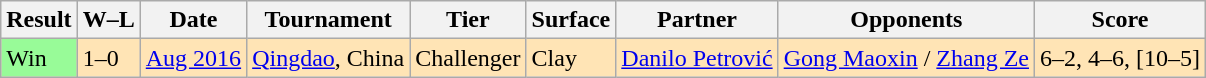<table class=wikitable>
<tr>
<th>Result</th>
<th>W–L</th>
<th>Date</th>
<th>Tournament</th>
<th>Tier</th>
<th>Surface</th>
<th>Partner</th>
<th>Opponents</th>
<th>Score</th>
</tr>
<tr bgcolor=moccasin>
<td style="background:#98FB98">Win</td>
<td>1–0</td>
<td><a href='#'>Aug 2016</a></td>
<td><a href='#'>Qingdao</a>, China</td>
<td>Challenger</td>
<td>Clay</td>
<td> <a href='#'>Danilo Petrović</a></td>
<td> <a href='#'>Gong Maoxin</a> /  <a href='#'>Zhang Ze</a></td>
<td>6–2, 4–6, [10–5]</td>
</tr>
</table>
